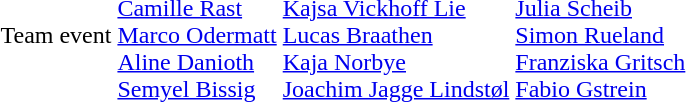<table>
<tr>
<td>Team event</td>
<td colspan=2><br><a href='#'>Camille Rast</a><br><a href='#'>Marco Odermatt</a><br><a href='#'>Aline Danioth</a><br><a href='#'>Semyel Bissig</a></td>
<td colspan=2><br><a href='#'>Kajsa Vickhoff Lie</a><br><a href='#'>Lucas Braathen</a><br><a href='#'>Kaja Norbye</a><br><a href='#'>Joachim Jagge Lindstøl</a></td>
<td colspan=2><br><a href='#'>Julia Scheib</a><br><a href='#'>Simon Rueland</a><br><a href='#'>Franziska Gritsch</a><br><a href='#'>Fabio Gstrein</a></td>
</tr>
</table>
